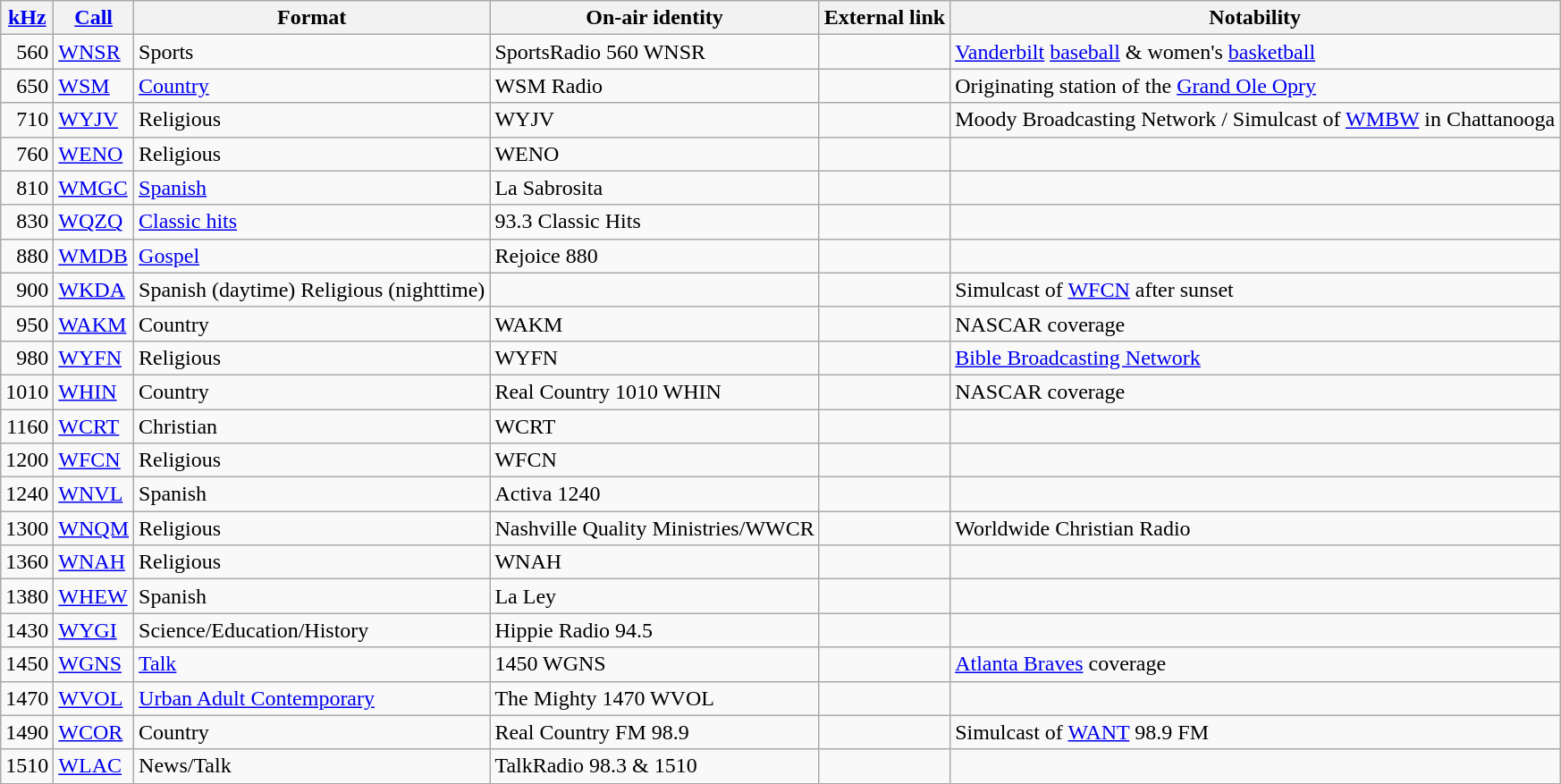<table class="wikitable sortable">
<tr>
<th><a href='#'>kHz</a></th>
<th><a href='#'>Call</a></th>
<th>Format</th>
<th>On-air identity</th>
<th>External link</th>
<th class="unsortable">Notability</th>
</tr>
<tr>
<td align=right>560</td>
<td><a href='#'>WNSR</a></td>
<td>Sports</td>
<td>SportsRadio 560 WNSR</td>
<td></td>
<td><a href='#'>Vanderbilt</a> <a href='#'>baseball</a> & women's <a href='#'>basketball</a></td>
</tr>
<tr>
<td align=right>650</td>
<td><a href='#'>WSM</a></td>
<td><a href='#'>Country</a></td>
<td>WSM Radio</td>
<td></td>
<td>Originating station of the <a href='#'>Grand Ole Opry</a></td>
</tr>
<tr>
<td align=right>710</td>
<td><a href='#'>WYJV</a></td>
<td>Religious</td>
<td>WYJV</td>
<td></td>
<td>Moody Broadcasting Network / Simulcast of <a href='#'>WMBW</a> in Chattanooga</td>
</tr>
<tr>
<td align=right>760</td>
<td><a href='#'>WENO</a></td>
<td>Religious</td>
<td>WENO</td>
<td></td>
<td></td>
</tr>
<tr>
<td align=right>810</td>
<td><a href='#'>WMGC</a></td>
<td><a href='#'>Spanish</a></td>
<td>La Sabrosita</td>
<td></td>
<td></td>
</tr>
<tr>
<td align=right>830</td>
<td><a href='#'>WQZQ</a></td>
<td><a href='#'>Classic hits</a></td>
<td>93.3 Classic Hits</td>
<td></td>
<td></td>
</tr>
<tr>
<td align=right>880</td>
<td><a href='#'>WMDB</a></td>
<td><a href='#'>Gospel</a></td>
<td>Rejoice 880</td>
<td></td>
<td></td>
</tr>
<tr>
<td align=right>900</td>
<td><a href='#'>WKDA</a></td>
<td>Spanish (daytime) Religious (nighttime)</td>
<td></td>
<td></td>
<td>Simulcast of <a href='#'>WFCN</a> after sunset</td>
</tr>
<tr>
<td align=right>950</td>
<td><a href='#'>WAKM</a></td>
<td>Country</td>
<td>WAKM</td>
<td></td>
<td>NASCAR coverage</td>
</tr>
<tr>
<td align=right>980</td>
<td><a href='#'>WYFN</a></td>
<td>Religious</td>
<td>WYFN</td>
<td></td>
<td><a href='#'>Bible Broadcasting Network</a></td>
</tr>
<tr>
<td align=right>1010</td>
<td><a href='#'>WHIN</a></td>
<td>Country</td>
<td>Real Country 1010 WHIN</td>
<td></td>
<td>NASCAR coverage</td>
</tr>
<tr>
<td align=right>1160</td>
<td><a href='#'>WCRT</a></td>
<td>Christian</td>
<td>WCRT</td>
<td></td>
<td></td>
</tr>
<tr>
<td align=right>1200</td>
<td><a href='#'>WFCN</a></td>
<td>Religious</td>
<td>WFCN</td>
<td></td>
<td></td>
</tr>
<tr>
<td align=right>1240</td>
<td><a href='#'>WNVL</a></td>
<td>Spanish</td>
<td>Activa 1240</td>
<td></td>
<td></td>
</tr>
<tr>
<td align=right>1300</td>
<td><a href='#'>WNQM</a></td>
<td>Religious</td>
<td>Nashville Quality Ministries/WWCR</td>
<td></td>
<td>Worldwide Christian Radio</td>
</tr>
<tr>
<td align=right>1360</td>
<td><a href='#'>WNAH</a></td>
<td>Religious</td>
<td>WNAH</td>
<td></td>
<td></td>
</tr>
<tr>
<td align=right>1380</td>
<td><a href='#'>WHEW</a></td>
<td>Spanish</td>
<td>La Ley</td>
<td></td>
<td></td>
</tr>
<tr>
<td align=right>1430</td>
<td><a href='#'>WYGI</a></td>
<td>Science/Education/History</td>
<td>Hippie Radio 94.5</td>
<td></td>
<td></td>
</tr>
<tr>
<td align=right>1450</td>
<td><a href='#'>WGNS</a></td>
<td><a href='#'>Talk</a></td>
<td>1450 WGNS</td>
<td></td>
<td><a href='#'>Atlanta Braves</a> coverage</td>
</tr>
<tr>
<td align=right>1470</td>
<td><a href='#'>WVOL</a></td>
<td><a href='#'>Urban Adult Contemporary</a></td>
<td>The Mighty 1470 WVOL</td>
<td></td>
<td></td>
</tr>
<tr>
<td align=right>1490</td>
<td><a href='#'>WCOR</a></td>
<td>Country</td>
<td>Real Country FM 98.9</td>
<td></td>
<td>Simulcast of <a href='#'>WANT</a> 98.9 FM</td>
</tr>
<tr>
<td align=right>1510</td>
<td><a href='#'>WLAC</a></td>
<td>News/Talk</td>
<td>TalkRadio 98.3 & 1510</td>
<td></td>
<td></td>
</tr>
</table>
